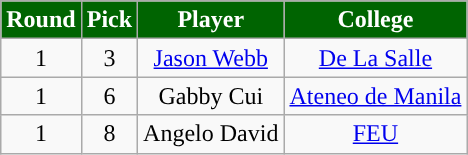<table class="wikitable sortable sortable">
<tr>
<th style="background:#006401; color:#FFFFFF; ">Round</th>
<th style="background:#006401; color:#FFFFFF; ">Pick</th>
<th style="background:#006401; color:#FFFFFF; ">Player</th>
<th style="background:#006401; color:#FFFFFF; ">College</th>
</tr>
<tr style="text-align: center">
<td align="center">1</td>
<td align="center">3</td>
<td><a href='#'>Jason Webb</a></td>
<td><a href='#'>De La Salle</a></td>
</tr>
<tr style="text-align: center">
<td align="center">1</td>
<td align="center">6</td>
<td>Gabby Cui</td>
<td><a href='#'>Ateneo de Manila</a></td>
</tr>
<tr style="text-align: center">
<td align="center">1</td>
<td align="center">8</td>
<td>Angelo David</td>
<td><a href='#'>FEU</a></td>
</tr>
</table>
